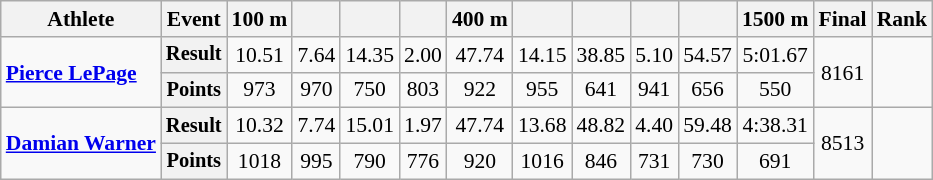<table class="wikitable" style="font-size:90%">
<tr>
<th>Athlete</th>
<th>Event</th>
<th>100 m</th>
<th></th>
<th></th>
<th></th>
<th>400 m</th>
<th></th>
<th></th>
<th></th>
<th></th>
<th>1500 m</th>
<th>Final</th>
<th>Rank</th>
</tr>
<tr align=center>
<td rowspan=2 align=left><strong><a href='#'>Pierce LePage</a></strong></td>
<th style="font-size:95%">Result</th>
<td>10.51</td>
<td>7.64</td>
<td>14.35</td>
<td>2.00</td>
<td>47.74</td>
<td>14.15</td>
<td>38.85</td>
<td>5.10</td>
<td>54.57</td>
<td>5:01.67</td>
<td rowspan=2>8161</td>
<td rowspan=2></td>
</tr>
<tr align=center>
<th style="font-size:95%">Points</th>
<td>973</td>
<td>970</td>
<td>750</td>
<td>803</td>
<td>922</td>
<td>955</td>
<td>641</td>
<td>941</td>
<td>656</td>
<td>550</td>
</tr>
<tr align=center>
<td rowspan=2 align=left><strong><a href='#'>Damian Warner</a></strong></td>
<th style="font-size:95%">Result</th>
<td>10.32</td>
<td>7.74</td>
<td>15.01</td>
<td>1.97</td>
<td>47.74</td>
<td>13.68</td>
<td>48.82</td>
<td>4.40</td>
<td>59.48</td>
<td>4:38.31</td>
<td rowspan=2>8513</td>
<td rowspan=2></td>
</tr>
<tr align=center>
<th style="font-size:95%">Points</th>
<td>1018</td>
<td>995</td>
<td>790</td>
<td>776</td>
<td>920</td>
<td>1016</td>
<td>846</td>
<td>731</td>
<td>730</td>
<td>691</td>
</tr>
</table>
